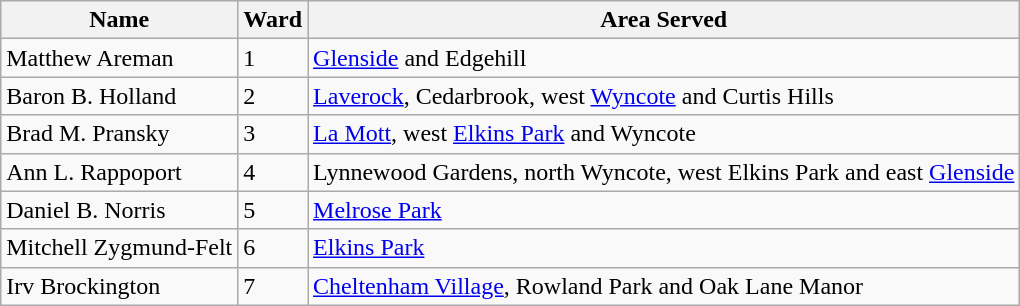<table class="wikitable">
<tr>
<th>Name</th>
<th>Ward</th>
<th>Area Served</th>
</tr>
<tr>
<td>Matthew Areman</td>
<td>1</td>
<td><a href='#'>Glenside</a> and Edgehill</td>
</tr>
<tr>
<td>Baron B. Holland</td>
<td>2</td>
<td><a href='#'>Laverock</a>, Cedarbrook, west <a href='#'>Wyncote</a> and Curtis Hills</td>
</tr>
<tr>
<td>Brad M. Pransky</td>
<td>3</td>
<td><a href='#'>La Mott</a>, west <a href='#'>Elkins Park</a> and Wyncote</td>
</tr>
<tr>
<td>Ann L. Rappoport</td>
<td>4</td>
<td>Lynnewood Gardens, north Wyncote, west Elkins Park and east <a href='#'>Glenside</a></td>
</tr>
<tr>
<td>Daniel B. Norris</td>
<td>5</td>
<td><a href='#'>Melrose Park</a></td>
</tr>
<tr>
<td>Mitchell Zygmund-Felt</td>
<td>6</td>
<td><a href='#'>Elkins Park</a></td>
</tr>
<tr>
<td>Irv Brockington</td>
<td>7</td>
<td><a href='#'>Cheltenham Village</a>, Rowland Park and Oak Lane Manor</td>
</tr>
</table>
